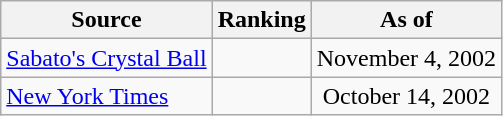<table class="wikitable" style="text-align:center">
<tr>
<th>Source</th>
<th>Ranking</th>
<th>As of</th>
</tr>
<tr>
<td align=left><a href='#'>Sabato's Crystal Ball</a></td>
<td></td>
<td>November 4, 2002</td>
</tr>
<tr>
<td align=left><a href='#'>New York Times</a></td>
<td></td>
<td>October 14, 2002</td>
</tr>
</table>
